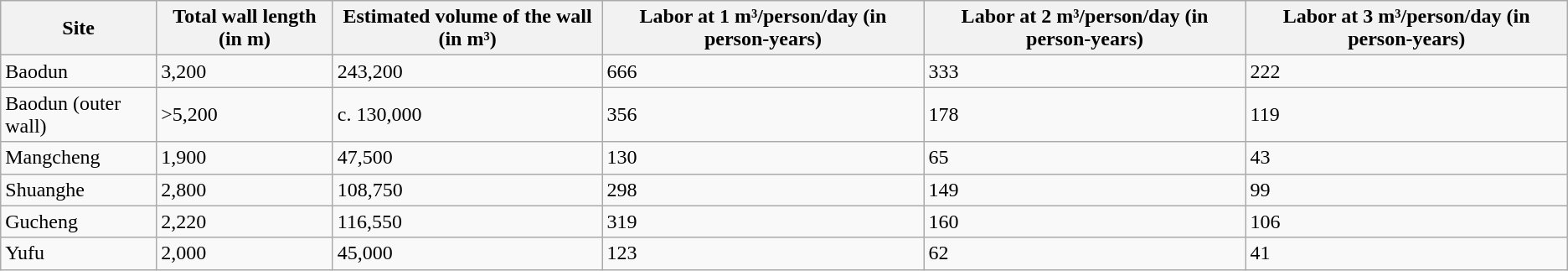<table class="wikitable">
<tr>
<th>Site</th>
<th>Total wall length (in m)</th>
<th>Estimated volume of the wall (in m³)</th>
<th>Labor at 1 m³/person/day (in person-years)</th>
<th>Labor at 2 m³/person/day (in person-years)</th>
<th>Labor at 3 m³/person/day (in person-years)</th>
</tr>
<tr>
<td>Baodun</td>
<td>3,200</td>
<td>243,200</td>
<td>666</td>
<td>333</td>
<td>222</td>
</tr>
<tr>
<td>Baodun (outer wall)</td>
<td>>5,200</td>
<td>c. 130,000</td>
<td>356</td>
<td>178</td>
<td>119</td>
</tr>
<tr>
<td>Mangcheng</td>
<td>1,900</td>
<td>47,500</td>
<td>130</td>
<td>65</td>
<td>43</td>
</tr>
<tr>
<td>Shuanghe</td>
<td>2,800</td>
<td>108,750</td>
<td>298</td>
<td>149</td>
<td>99</td>
</tr>
<tr>
<td>Gucheng</td>
<td>2,220</td>
<td>116,550</td>
<td>319</td>
<td>160</td>
<td>106</td>
</tr>
<tr>
<td>Yufu</td>
<td>2,000</td>
<td>45,000</td>
<td>123</td>
<td>62</td>
<td>41</td>
</tr>
</table>
